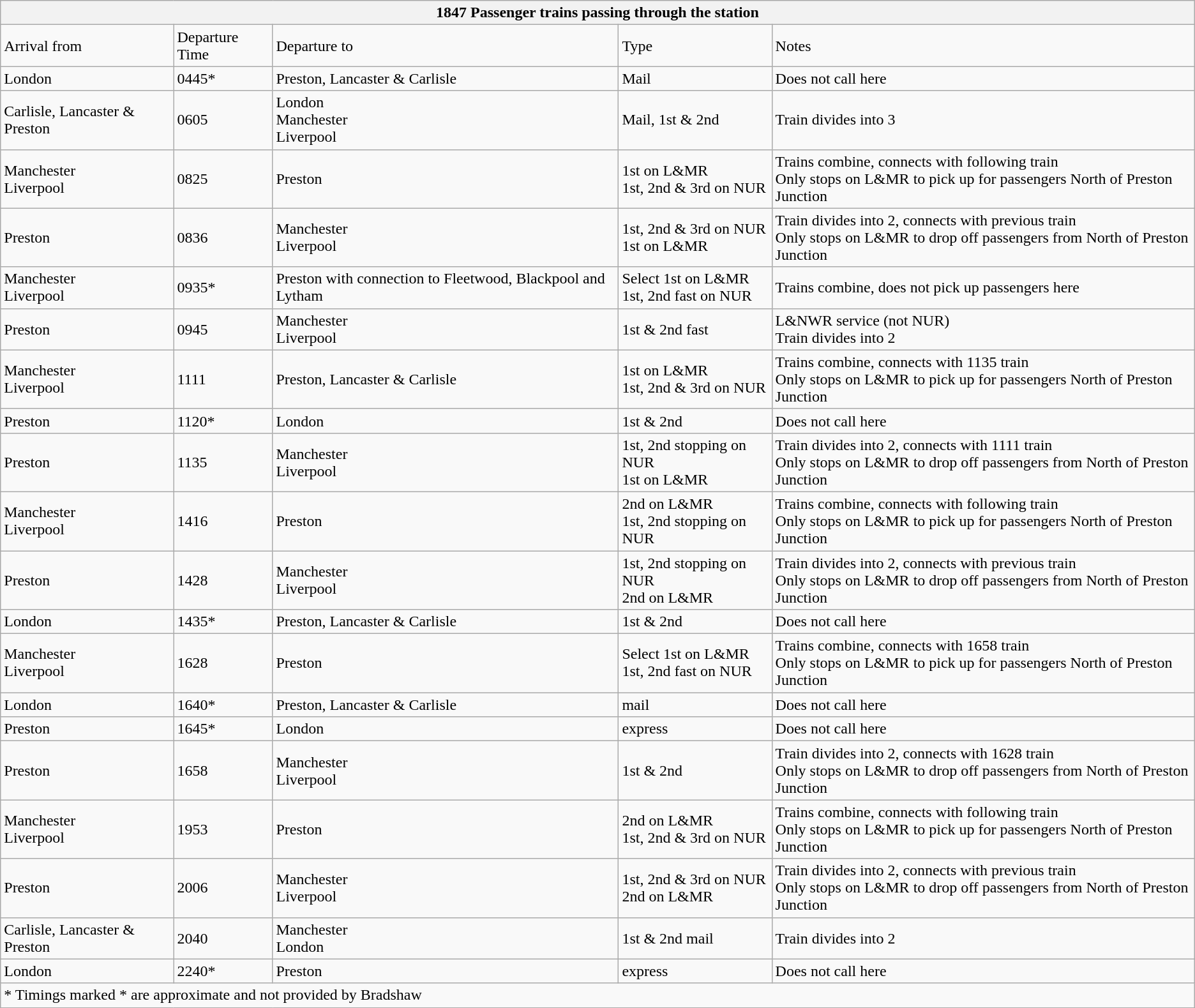<table class="wikitable mw-collapsible mw-collapsed">
<tr>
<th colspan="5" style="text-align: center;">1847 Passenger trains passing through the station</th>
</tr>
<tr>
<td>Arrival from</td>
<td>Departure Time</td>
<td>Departure to</td>
<td>Type</td>
<td>Notes</td>
</tr>
<tr>
<td>London</td>
<td>0445*</td>
<td>Preston, Lancaster & Carlisle</td>
<td>Mail</td>
<td>Does not call here</td>
</tr>
<tr>
<td>Carlisle, Lancaster & Preston</td>
<td>0605</td>
<td>London<br>Manchester<br>Liverpool</td>
<td>Mail, 1st & 2nd</td>
<td>Train divides into 3</td>
</tr>
<tr>
<td>Manchester<br>Liverpool</td>
<td>0825</td>
<td>Preston</td>
<td>1st on L&MR<br>1st, 2nd & 3rd on NUR</td>
<td>Trains combine, connects with following train<br>Only stops on L&MR to pick up for passengers North of Preston Junction</td>
</tr>
<tr>
<td>Preston</td>
<td>0836</td>
<td>Manchester<br>Liverpool</td>
<td>1st, 2nd & 3rd on NUR<br>1st on L&MR</td>
<td>Train divides into 2, connects with previous train<br>Only stops on L&MR to drop off passengers from North of Preston Junction</td>
</tr>
<tr>
<td>Manchester<br>Liverpool</td>
<td>0935*</td>
<td>Preston with connection to Fleetwood, Blackpool and Lytham</td>
<td>Select 1st on L&MR<br>1st, 2nd fast on NUR</td>
<td>Trains combine, does not pick up passengers here</td>
</tr>
<tr>
<td>Preston</td>
<td>0945</td>
<td>Manchester<br>Liverpool</td>
<td>1st & 2nd fast</td>
<td>L&NWR service (not NUR)<br>Train divides into 2</td>
</tr>
<tr>
<td>Manchester<br>Liverpool</td>
<td>1111</td>
<td>Preston, Lancaster & Carlisle</td>
<td>1st on L&MR<br>1st, 2nd & 3rd on NUR</td>
<td>Trains combine, connects with 1135 train<br>Only stops on L&MR to pick up for passengers North of Preston Junction</td>
</tr>
<tr>
<td>Preston</td>
<td>1120*</td>
<td>London</td>
<td>1st & 2nd</td>
<td>Does not call here</td>
</tr>
<tr>
<td>Preston</td>
<td>1135</td>
<td>Manchester<br>Liverpool</td>
<td>1st, 2nd stopping on NUR<br>1st on L&MR</td>
<td>Train divides into 2, connects with 1111 train<br>Only stops on L&MR to drop off passengers from North of Preston Junction</td>
</tr>
<tr>
<td>Manchester<br>Liverpool</td>
<td>1416</td>
<td>Preston</td>
<td>2nd on L&MR<br>1st, 2nd stopping on NUR</td>
<td>Trains combine, connects with following train<br>Only stops on L&MR to pick up for passengers North of Preston Junction</td>
</tr>
<tr>
<td>Preston</td>
<td>1428</td>
<td>Manchester<br>Liverpool</td>
<td>1st, 2nd stopping on NUR<br>2nd on L&MR</td>
<td>Train divides into 2, connects with previous train<br>Only stops on L&MR to drop off passengers from North of Preston Junction</td>
</tr>
<tr>
<td>London</td>
<td>1435*</td>
<td>Preston, Lancaster & Carlisle</td>
<td>1st & 2nd</td>
<td>Does not call here</td>
</tr>
<tr>
<td>Manchester<br>Liverpool</td>
<td>1628</td>
<td>Preston</td>
<td>Select 1st on L&MR<br>1st, 2nd fast on NUR</td>
<td>Trains combine, connects with 1658 train<br>Only stops on L&MR to pick up for passengers North of Preston Junction</td>
</tr>
<tr>
<td>London</td>
<td>1640*</td>
<td>Preston, Lancaster & Carlisle</td>
<td>mail</td>
<td>Does not call here</td>
</tr>
<tr>
<td>Preston</td>
<td>1645*</td>
<td>London</td>
<td>express</td>
<td>Does not call here</td>
</tr>
<tr>
<td>Preston</td>
<td>1658</td>
<td>Manchester<br>Liverpool</td>
<td>1st & 2nd</td>
<td>Train divides into 2, connects with 1628 train<br>Only stops on L&MR to drop off passengers from North of Preston Junction</td>
</tr>
<tr>
<td>Manchester<br>Liverpool</td>
<td>1953</td>
<td>Preston</td>
<td>2nd on L&MR<br>1st, 2nd & 3rd on NUR</td>
<td>Trains combine, connects with following train<br>Only stops on L&MR to pick up for passengers North of Preston Junction</td>
</tr>
<tr>
<td>Preston</td>
<td>2006</td>
<td>Manchester<br>Liverpool</td>
<td>1st, 2nd & 3rd on NUR<br>2nd on L&MR</td>
<td>Train divides into 2, connects with previous train<br>Only stops on L&MR to drop off passengers from North of Preston Junction</td>
</tr>
<tr>
<td>Carlisle, Lancaster & Preston</td>
<td>2040</td>
<td>Manchester<br>London</td>
<td>1st & 2nd mail</td>
<td>Train divides into 2</td>
</tr>
<tr>
<td>London</td>
<td>2240*</td>
<td>Preston</td>
<td>express</td>
<td>Does not call here</td>
</tr>
<tr>
<td colspan="5">* Timings marked * are approximate and not provided by Bradshaw</td>
</tr>
</table>
